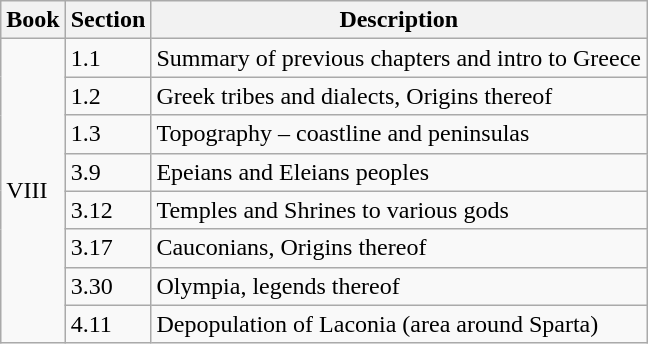<table class="wikitable" style="max-width:45em;">
<tr>
<th>Book</th>
<th>Section</th>
<th>Description</th>
</tr>
<tr>
<td rowspan="8">VIII</td>
<td>1.1</td>
<td>Summary of previous chapters and intro to Greece</td>
</tr>
<tr>
<td>1.2</td>
<td>Greek tribes and dialects, Origins thereof</td>
</tr>
<tr>
<td>1.3</td>
<td>Topography – coastline and peninsulas</td>
</tr>
<tr>
<td>3.9</td>
<td>Epeians and Eleians peoples</td>
</tr>
<tr>
<td>3.12</td>
<td>Temples and Shrines to various gods</td>
</tr>
<tr>
<td>3.17</td>
<td>Cauconians, Origins thereof</td>
</tr>
<tr>
<td>3.30</td>
<td>Olympia, legends thereof</td>
</tr>
<tr>
<td>4.11</td>
<td>Depopulation of Laconia (area around Sparta)</td>
</tr>
</table>
